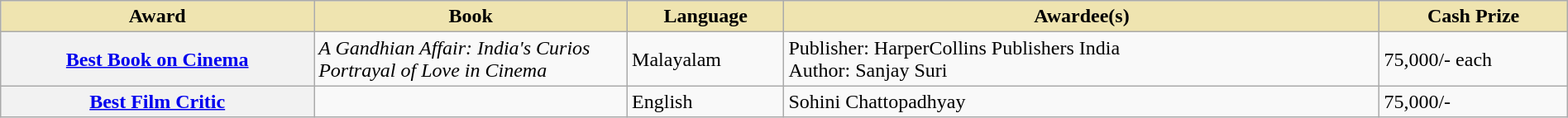<table class="wikitable plainrowheaders" style="width:100%;">
<tr>
<th style="background-color:#EFE4B0;width:20%;">Award</th>
<th style="background-color:#EFE4B0;width:20%;">Book</th>
<th style="background-color:#EFE4B0;width:10%;">Language</th>
<th style="background-color:#EFE4B0;width:38%;">Awardee(s)</th>
<th style="background-color:#EFE4B0;width:12%;">Cash Prize</th>
</tr>
<tr>
<th scope="row"><a href='#'>Best Book on Cinema</a></th>
<td><em>A Gandhian Affair: India's Curios Portrayal of Love in Cinema</em></td>
<td>Malayalam</td>
<td>Publisher: HarperCollins Publishers India<br>Author: Sanjay Suri</td>
<td> 75,000/- each</td>
</tr>
<tr>
<th scope="row"><a href='#'>Best Film Critic</a></th>
<td></td>
<td>English</td>
<td>Sohini Chattopadhyay</td>
<td> 75,000/-</td>
</tr>
</table>
